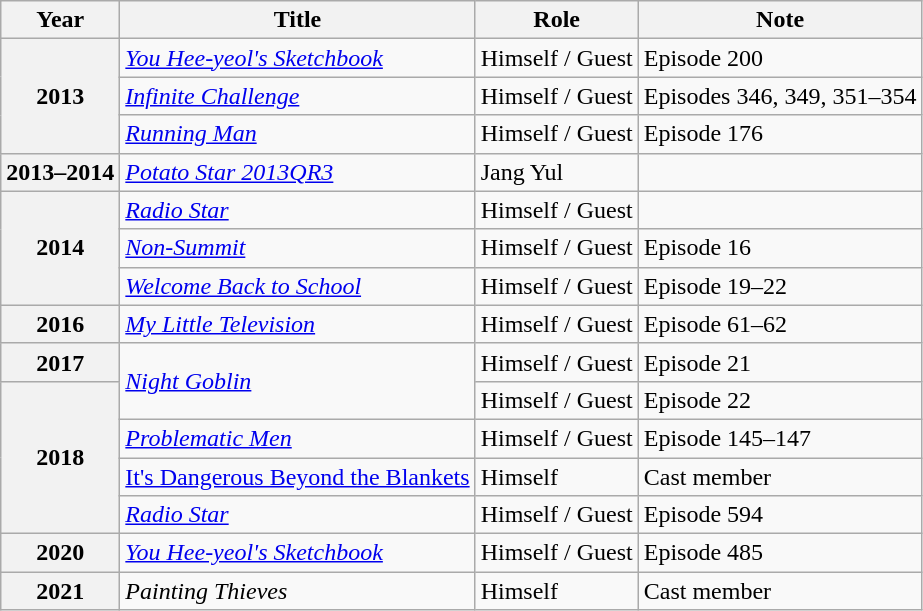<table class="wikitable plainrowheaders">
<tr>
<th>Year</th>
<th>Title</th>
<th>Role</th>
<th>Note</th>
</tr>
<tr>
<th scope="row" rowspan="3">2013</th>
<td><em><a href='#'>You Hee-yeol's Sketchbook</a></em></td>
<td>Himself / Guest</td>
<td>Episode 200</td>
</tr>
<tr>
<td><em><a href='#'>Infinite Challenge</a></em></td>
<td>Himself / Guest</td>
<td>Episodes 346, 349, 351–354</td>
</tr>
<tr>
<td><em><a href='#'>Running Man</a></em></td>
<td>Himself / Guest</td>
<td>Episode 176</td>
</tr>
<tr>
<th scope="row">2013–2014</th>
<td><em><a href='#'>Potato Star 2013QR3</a></em></td>
<td>Jang Yul</td>
<td></td>
</tr>
<tr>
<th scope="row" rowspan="3">2014</th>
<td><em><a href='#'>Radio Star</a></em></td>
<td>Himself / Guest</td>
<td></td>
</tr>
<tr>
<td><em><a href='#'>Non-Summit</a></em></td>
<td>Himself / Guest</td>
<td>Episode 16</td>
</tr>
<tr>
<td><em><a href='#'>Welcome Back to School</a></em></td>
<td>Himself / Guest</td>
<td>Episode 19–22</td>
</tr>
<tr>
<th scope="row">2016</th>
<td><em><a href='#'>My Little Television</a></em></td>
<td>Himself / Guest</td>
<td>Episode 61–62</td>
</tr>
<tr>
<th scope="row">2017</th>
<td rowspan="2"><em><a href='#'>Night Goblin</a></em></td>
<td>Himself / Guest</td>
<td>Episode 21</td>
</tr>
<tr>
<th scope="row" rowspan="4">2018</th>
<td>Himself / Guest</td>
<td>Episode 22</td>
</tr>
<tr>
<td><em><a href='#'>Problematic Men</a></em></td>
<td>Himself / Guest</td>
<td>Episode 145–147</td>
</tr>
<tr>
<td><a href='#'>It's Dangerous Beyond the Blankets</a></td>
<td>Himself</td>
<td>Cast member</td>
</tr>
<tr>
<td><a href='#'><em>Radio Star</em></a></td>
<td>Himself / Guest</td>
<td>Episode 594</td>
</tr>
<tr>
<th scope="row">2020</th>
<td><em><a href='#'>You Hee-yeol's Sketchbook</a></em></td>
<td>Himself / Guest</td>
<td>Episode 485</td>
</tr>
<tr>
<th scope="row">2021</th>
<td><em>Painting Thieves</em></td>
<td>Himself</td>
<td>Cast member</td>
</tr>
</table>
